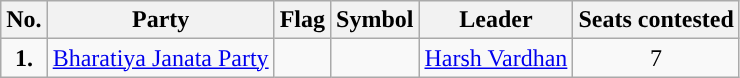<table class="wikitable">
<tr>
<th>No.</th>
<th>Party</th>
<th>Flag</th>
<th>Symbol</th>
<th>Leader</th>
<th>Seats contested</th>
</tr>
<tr>
<td ! style="text-align:center; background:"><strong>1.</strong></td>
<td style="text-align:center"><a href='#'>Bharatiya Janata Party</a></td>
<td></td>
<td></td>
<td style="text-align:center"><a href='#'>Harsh Vardhan</a></td>
<td style="text-align:center">7</td>
</tr>
</table>
